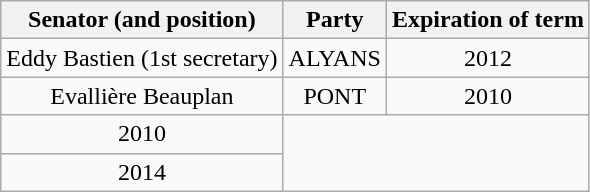<table class="wikitable" style="text-align:center;">
<tr>
<th>Senator (and position)</th>
<th>Party</th>
<th>Expiration of term</th>
</tr>
<tr>
<td>Eddy Bastien (1st secretary)</td>
<td>ALYANS</td>
<td>2012</td>
</tr>
<tr>
<td>Evallière Beauplan</td>
<td>PONT</td>
<td>2010</td>
</tr>
<tr>
<td Lucas Francois Sainvil;>2010</td>
</tr>
<tr LESPWA>
<td>2014</td>
</tr>
</table>
